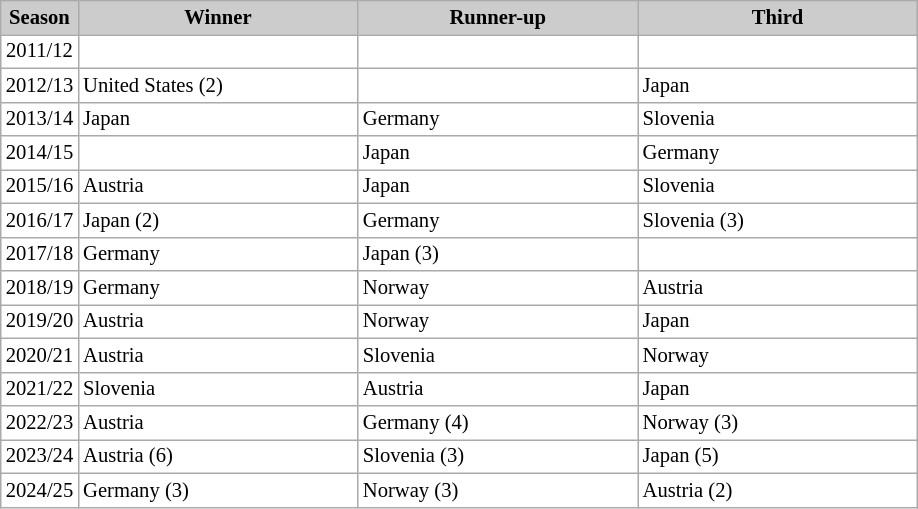<table class="wikitable plainrowheaders" style="background:#fff; font-size:86%; line-height:16px; border:grey solid 1px; border-collapse:collapse;">
<tr style="background:#ccc; text-align:center;">
<th style="background:#ccc;" width="40">Season</th>
<th style="background:#ccc;" width="180">Winner</th>
<th style="background:#ccc;" width="180">Runner-up</th>
<th style="background:#ccc;" width="180">Third</th>
</tr>
<tr>
<td style="text-align: center;">2011/12</td>
<td></td>
<td></td>
<td></td>
</tr>
<tr>
<td style="text-align: center;">2012/13</td>
<td> United States (2)</td>
<td></td>
<td> Japan</td>
</tr>
<tr>
<td style="text-align: center;">2013/14</td>
<td> Japan</td>
<td> Germany</td>
<td> Slovenia</td>
</tr>
<tr>
<td style="text-align: center;">2014/15</td>
<td></td>
<td> Japan</td>
<td> Germany</td>
</tr>
<tr>
<td style="text-align: center;">2015/16</td>
<td> Austria</td>
<td> Japan</td>
<td> Slovenia</td>
</tr>
<tr>
<td style="text-align: center;">2016/17</td>
<td> Japan (2)</td>
<td> Germany</td>
<td> Slovenia (3)</td>
</tr>
<tr>
<td style="text-align: center;">2017/18</td>
<td> Germany</td>
<td> Japan (3)</td>
<td></td>
</tr>
<tr>
<td style="text-align: center;">2018/19</td>
<td> Germany</td>
<td> Norway</td>
<td> Austria</td>
</tr>
<tr>
<td style="text-align: center;">2019/20</td>
<td> Austria</td>
<td> Norway</td>
<td> Japan</td>
</tr>
<tr>
<td style="text-align: center;">2020/21</td>
<td> Austria</td>
<td> Slovenia</td>
<td> Norway</td>
</tr>
<tr>
<td style="text-align: center;">2021/22</td>
<td> Slovenia</td>
<td> Austria</td>
<td> Japan</td>
</tr>
<tr>
<td style="text-align: center;">2022/23</td>
<td> Austria</td>
<td> Germany (4)</td>
<td> Norway (3)</td>
</tr>
<tr>
<td style="text-align: center;">2023/24</td>
<td> Austria (6)</td>
<td> Slovenia (3)</td>
<td> Japan (5)</td>
</tr>
<tr>
<td style="text-align: center;">2024/25</td>
<td> Germany (3)</td>
<td> Norway (3)</td>
<td> Austria (2)</td>
</tr>
</table>
